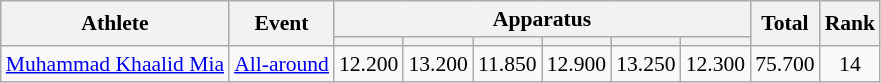<table class="wikitable" style="font-size:90%; text-align:center">
<tr>
<th rowspan=2>Athlete</th>
<th rowspan=2>Event</th>
<th colspan=6>Apparatus</th>
<th rowspan=2>Total</th>
<th rowspan=2>Rank</th>
</tr>
<tr style="font-size:95%">
<th></th>
<th></th>
<th></th>
<th></th>
<th></th>
<th></th>
</tr>
<tr>
<td align=left><a href='#'>Muhammad Khaalid Mia</a></td>
<td align=left><a href='#'>All-around</a></td>
<td>12.200</td>
<td>13.200</td>
<td>11.850</td>
<td>12.900</td>
<td>13.250</td>
<td>12.300</td>
<td>75.700</td>
<td>14</td>
</tr>
</table>
